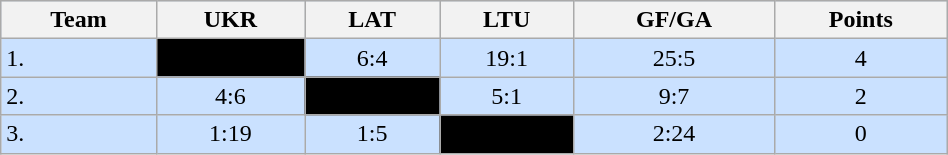<table class="wikitable" bgcolor="#EFEFFF" width="50%">
<tr bgcolor="#BCD2EE">
<th>Team</th>
<th>UKR</th>
<th>LAT</th>
<th>LTU</th>
<th>GF/GA</th>
<th>Points</th>
</tr>
<tr bgcolor="#CAE1FF" align="center">
<td align="left">1. </td>
<td style="background:#000000;"></td>
<td>6:4</td>
<td>19:1</td>
<td>25:5</td>
<td>4</td>
</tr>
<tr bgcolor="#CAE1FF" align="center">
<td align="left">2. </td>
<td>4:6</td>
<td style="background:#000000;"></td>
<td>5:1</td>
<td>9:7</td>
<td>2</td>
</tr>
<tr bgcolor="#CAE1FF" align="center">
<td align="left">3. </td>
<td>1:19</td>
<td>1:5</td>
<td style="background:#000000;"></td>
<td>2:24</td>
<td>0</td>
</tr>
</table>
